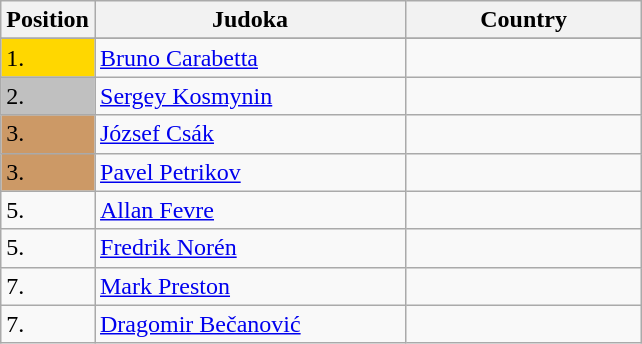<table class="wikitable">
<tr>
<th width="10">Position</th>
<th width="200">Judoka</th>
<th width="150">Country</th>
</tr>
<tr>
</tr>
<tr>
<td style="background-color:gold">1.</td>
<td><a href='#'>Bruno Carabetta</a></td>
<td></td>
</tr>
<tr>
<td style="background-color:silver">2.</td>
<td><a href='#'>Sergey Kosmynin</a></td>
<td></td>
</tr>
<tr>
<td style="background-color:#CC9966">3.</td>
<td><a href='#'>József Csák</a></td>
<td></td>
</tr>
<tr>
<td style="background-color:#CC9966">3.</td>
<td><a href='#'>Pavel Petrikov</a></td>
<td></td>
</tr>
<tr>
<td>5.</td>
<td><a href='#'>Allan Fevre</a></td>
<td></td>
</tr>
<tr>
<td>5.</td>
<td><a href='#'>Fredrik Norén</a></td>
<td></td>
</tr>
<tr>
<td>7.</td>
<td><a href='#'>Mark Preston</a></td>
<td></td>
</tr>
<tr>
<td>7.</td>
<td><a href='#'>Dragomir Bečanović</a></td>
<td></td>
</tr>
</table>
